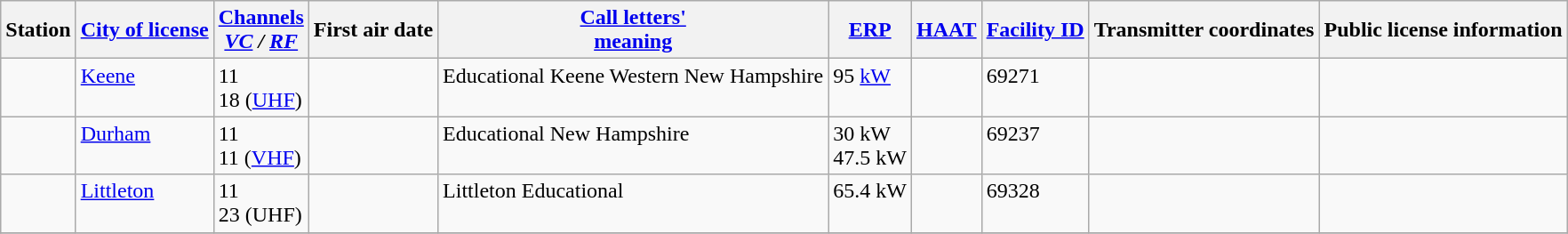<table class="sortable wikitable">
<tr>
<th>Station</th>
<th><a href='#'>City of license</a></th>
<th><a href='#'>Channels</a><br><em><a href='#'>VC</a> / <a href='#'>RF</a></em></th>
<th>First air date</th>
<th><a href='#'>Call letters'<br>meaning</a></th>
<th><a href='#'>ERP</a></th>
<th><a href='#'>HAAT</a></th>
<th><a href='#'>Facility ID</a></th>
<th>Transmitter coordinates</th>
<th>Public license information</th>
</tr>
<tr style="vertical-align: top; text-align: left;">
<td></td>
<td><a href='#'>Keene</a></td>
<td>11<br>18 (<a href='#'>UHF</a>)</td>
<td></td>
<td>Educational Keene Western New Hampshire</td>
<td>95 <a href='#'>kW</a></td>
<td></td>
<td>69271</td>
<td></td>
<td><br></td>
</tr>
<tr style="vertical-align: top; text-align: left;">
<td></td>
<td><a href='#'>Durham</a></td>
<td>11<br>11 (<a href='#'>VHF</a>)</td>
<td></td>
<td>Educational New Hampshire</td>
<td>30 kW<br>47.5 kW </td>
<td><br> </td>
<td>69237</td>
<td></td>
<td><br></td>
</tr>
<tr style="vertical-align: top; text-align: left;">
<td></td>
<td><a href='#'>Littleton</a></td>
<td>11<br>23 (UHF)</td>
<td></td>
<td>Littleton Educational</td>
<td>65.4 kW</td>
<td></td>
<td>69328</td>
<td></td>
<td><br></td>
</tr>
<tr style="vertical-align: top; text-align: left;">
</tr>
</table>
